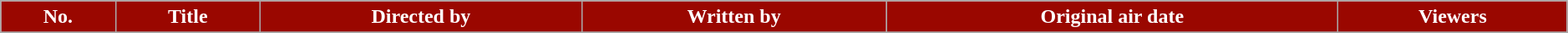<table class="wikitable plainrowheaders" style="width:99%;">
<tr>
<th scope="col" style="background:#9A0700; color:#fff;">No.</th>
<th scope="col" style="background:#9A0700; color:#fff;">Title</th>
<th scope="col" style="background:#9A0700; color:#fff;">Directed by</th>
<th scope="col" style="background:#9A0700; color:#fff;">Written by</th>
<th scope="col" style="background:#9A0700; color:#fff;">Original air date</th>
<th scope="col" style="background:#9A0700; color:#fff;">Viewers</th>
</tr>
<tr>
</tr>
</table>
